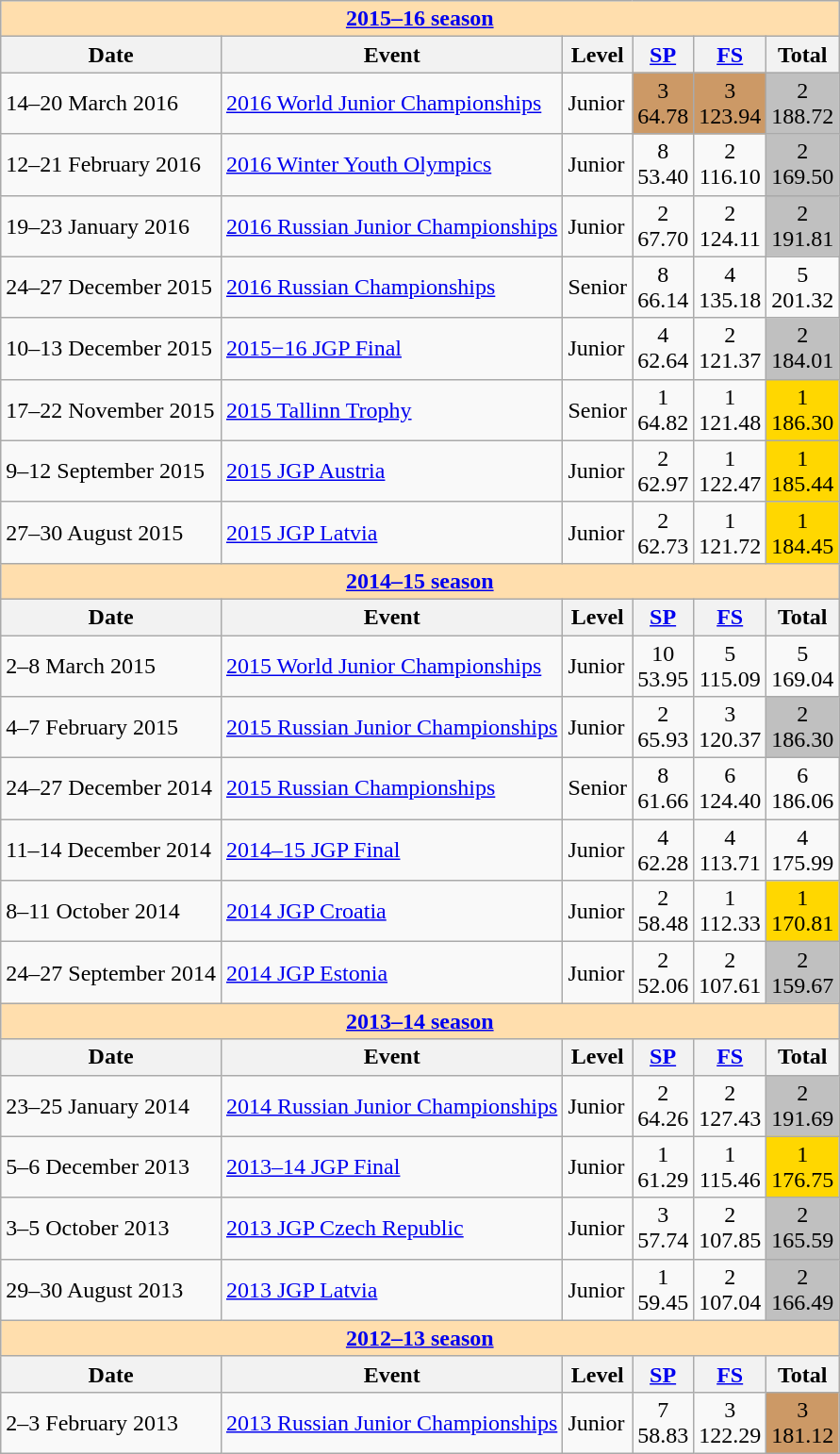<table class="wikitable">
<tr>
<th colspan="6" style="background-color: #ffdead; " align="center"><a href='#'>2015–16 season</a></th>
</tr>
<tr>
<th>Date</th>
<th>Event</th>
<th>Level</th>
<th><a href='#'>SP</a></th>
<th><a href='#'>FS</a></th>
<th>Total</th>
</tr>
<tr>
<td>14–20 March 2016</td>
<td><a href='#'>2016 World Junior Championships</a></td>
<td>Junior</td>
<td align="center" bgcolor="#cc9966">3 <br> 64.78</td>
<td align="center" bgcolor="#cc9966">3 <br> 123.94</td>
<td align=center bgcolor=silver>2 <br> 188.72</td>
</tr>
<tr>
<td>12–21 February 2016</td>
<td><a href='#'>2016 Winter Youth Olympics</a></td>
<td>Junior</td>
<td align=center>8 <br> 53.40</td>
<td align=center>2 <br> 116.10</td>
<td align=center bgcolor=silver>2 <br> 169.50</td>
</tr>
<tr>
<td>19–23 January 2016</td>
<td><a href='#'>2016 Russian Junior Championships</a></td>
<td>Junior</td>
<td align=center>2 <br> 67.70</td>
<td align=center>2 <br> 124.11</td>
<td align=center bgcolor=silver>2 <br> 191.81</td>
</tr>
<tr>
<td>24–27 December 2015</td>
<td><a href='#'>2016 Russian Championships</a></td>
<td>Senior</td>
<td align=center>8 <br> 66.14</td>
<td align=center>4 <br> 135.18</td>
<td align=center>5 <br> 201.32</td>
</tr>
<tr>
<td>10–13 December 2015</td>
<td><a href='#'>2015−16 JGP Final</a></td>
<td>Junior</td>
<td align=center>4 <br> 62.64</td>
<td align=center>2 <br> 121.37</td>
<td align=center bgcolor=silver>2 <br> 184.01</td>
</tr>
<tr>
<td>17–22 November 2015</td>
<td><a href='#'>2015 Tallinn Trophy</a></td>
<td>Senior</td>
<td align=center>1 <br> 64.82</td>
<td align=center>1 <br> 121.48</td>
<td align=center bgcolor=gold>1 <br> 186.30</td>
</tr>
<tr>
<td>9–12 September 2015</td>
<td><a href='#'>2015 JGP Austria</a></td>
<td>Junior</td>
<td align=center>2 <br> 62.97</td>
<td align=center>1 <br> 122.47</td>
<td align=center bgcolor=gold>1 <br> 185.44</td>
</tr>
<tr>
<td>27–30 August 2015</td>
<td><a href='#'>2015 JGP Latvia</a></td>
<td>Junior</td>
<td align=center>2 <br> 62.73</td>
<td align=center>1 <br> 121.72</td>
<td align=center bgcolor=gold>1 <br> 184.45</td>
</tr>
<tr>
<th colspan="6" style="background-color: #ffdead; " align="center"><a href='#'>2014–15 season</a></th>
</tr>
<tr>
<th>Date</th>
<th>Event</th>
<th>Level</th>
<th><a href='#'>SP</a></th>
<th><a href='#'>FS</a></th>
<th>Total</th>
</tr>
<tr>
<td>2–8 March 2015</td>
<td><a href='#'>2015 World Junior Championships</a></td>
<td>Junior</td>
<td align=center>10 <br> 53.95</td>
<td align=center>5 <br> 115.09</td>
<td align=center>5 <br> 169.04</td>
</tr>
<tr>
<td>4–7 February 2015</td>
<td><a href='#'>2015 Russian Junior Championships</a></td>
<td>Junior</td>
<td align=center>2 <br> 65.93</td>
<td align=center>3 <br> 120.37</td>
<td align=center bgcolor=silver>2 <br> 186.30</td>
</tr>
<tr>
<td>24–27 December 2014</td>
<td><a href='#'>2015 Russian Championships</a></td>
<td>Senior</td>
<td align=center>8 <br> 61.66</td>
<td align=center>6 <br> 124.40</td>
<td align=center>6 <br> 186.06</td>
</tr>
<tr>
<td>11–14 December 2014</td>
<td><a href='#'>2014–15 JGP Final</a></td>
<td>Junior</td>
<td align=center>4<br> 62.28</td>
<td align=center>4 <br> 113.71</td>
<td align=center>4 <br> 175.99</td>
</tr>
<tr>
<td>8–11 October 2014</td>
<td><a href='#'>2014 JGP Croatia</a></td>
<td>Junior</td>
<td align=center>2 <br> 58.48</td>
<td align=center>1 <br> 112.33</td>
<td align=center bgcolor=gold>1 <br> 170.81</td>
</tr>
<tr>
<td>24–27 September 2014</td>
<td><a href='#'>2014 JGP Estonia</a></td>
<td>Junior</td>
<td align=center>2 <br> 52.06</td>
<td align=center>2 <br> 107.61</td>
<td align=center bgcolor=silver>2 <br> 159.67</td>
</tr>
<tr>
<th colspan="6" style="background-color: #ffdead; " align="center"><a href='#'>2013–14 season</a></th>
</tr>
<tr>
<th>Date</th>
<th>Event</th>
<th>Level</th>
<th><a href='#'>SP</a></th>
<th><a href='#'>FS</a></th>
<th>Total</th>
</tr>
<tr>
<td>23–25 January 2014</td>
<td><a href='#'>2014 Russian Junior Championships</a></td>
<td>Junior</td>
<td align=center>2 <br> 64.26</td>
<td align=center>2 <br> 127.43</td>
<td align=center bgcolor=silver>2 <br> 191.69</td>
</tr>
<tr>
<td>5–6 December 2013</td>
<td><a href='#'>2013–14 JGP Final</a></td>
<td>Junior</td>
<td align=center>1 <br> 61.29</td>
<td align=center>1 <br> 115.46</td>
<td align=center bgcolor=gold>1 <br> 176.75</td>
</tr>
<tr>
<td>3–5 October 2013</td>
<td><a href='#'>2013 JGP Czech Republic</a></td>
<td>Junior</td>
<td align=center>3 <br> 57.74</td>
<td align=center>2 <br> 107.85</td>
<td align=center bgcolor=silver>2 <br> 165.59</td>
</tr>
<tr>
<td>29–30 August 2013</td>
<td><a href='#'>2013 JGP Latvia</a></td>
<td>Junior</td>
<td align=center>1 <br> 59.45</td>
<td align=center>2 <br> 107.04</td>
<td align=center bgcolor=silver>2 <br> 166.49</td>
</tr>
<tr>
<th colspan="6" style="background-color: #ffdead; " align="center"><a href='#'>2012–13 season</a></th>
</tr>
<tr>
<th>Date</th>
<th>Event</th>
<th>Level</th>
<th><a href='#'>SP</a></th>
<th><a href='#'>FS</a></th>
<th>Total</th>
</tr>
<tr>
<td>2–3 February 2013</td>
<td><a href='#'>2013 Russian Junior Championships</a></td>
<td>Junior</td>
<td align=center>7 <br> 58.83</td>
<td align=center>3 <br> 122.29</td>
<td align="center" bgcolor="#cc9966">3 <br> 181.12</td>
</tr>
</table>
